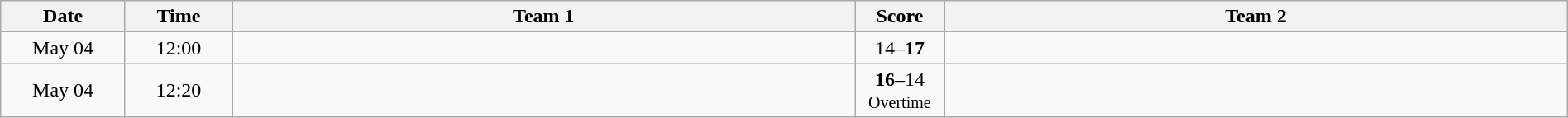<table class="wikitable" width="100%">
<tr>
<th style="width:7%">Date</th>
<th style="width:6%">Time</th>
<th style="width:35%">Team 1</th>
<th style="width:5%">Score</th>
<th style="width:35%">Team 2</th>
</tr>
<tr>
<td style="text-align:center">May 04</td>
<td style="text-align:center">12:00</td>
<td style="text-align:right"></td>
<td style="text-align:center">14–<strong>17</strong></td>
<td style="text-align:left"><strong></strong></td>
</tr>
<tr>
<td style="text-align:center">May 04</td>
<td style="text-align:center">12:20</td>
<td style="text-align:right"><strong></strong></td>
<td style="text-align:center"><strong>16</strong>–14<br><small>Overtime</small></td>
<td style="text-align:left"></td>
</tr>
</table>
